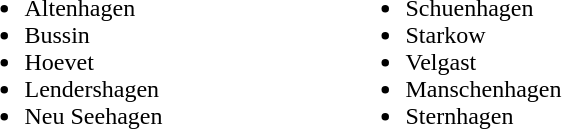<table>
<tr>
<td width="250"><br><ul><li>Altenhagen</li><li>Bussin</li><li>Hoevet</li><li>Lendershagen</li><li>Neu Seehagen</li></ul></td>
<td width="250"><br><ul><li>Schuenhagen</li><li>Starkow</li><li>Velgast</li><li>Manschenhagen</li><li>Sternhagen</li></ul></td>
</tr>
</table>
